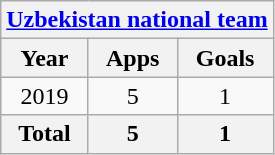<table class="wikitable" style="text-align:center">
<tr>
<th colspan=3><a href='#'>Uzbekistan national team</a></th>
</tr>
<tr>
<th>Year</th>
<th>Apps</th>
<th>Goals</th>
</tr>
<tr>
<td>2019</td>
<td>5</td>
<td>1</td>
</tr>
<tr>
<th>Total</th>
<th>5</th>
<th>1</th>
</tr>
</table>
